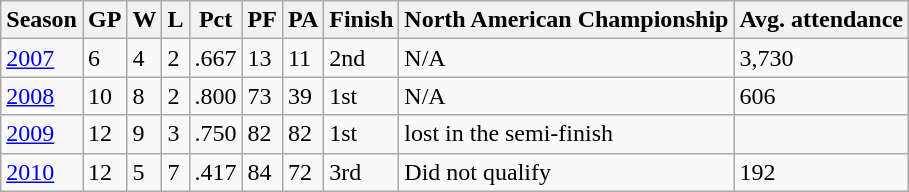<table class="wikitable">
<tr>
<th>Season</th>
<th>GP</th>
<th>W</th>
<th>L</th>
<th>Pct</th>
<th>PF</th>
<th>PA</th>
<th>Finish</th>
<th>North American Championship</th>
<th>Avg. attendance</th>
</tr>
<tr>
<td><a href='#'>2007</a></td>
<td>6</td>
<td>4</td>
<td>2</td>
<td>.667</td>
<td>13</td>
<td>11</td>
<td>2nd</td>
<td>N/A</td>
<td>3,730</td>
</tr>
<tr>
<td><a href='#'>2008</a></td>
<td>10</td>
<td>8</td>
<td>2</td>
<td>.800</td>
<td>73</td>
<td>39</td>
<td>1st</td>
<td>N/A</td>
<td>606</td>
</tr>
<tr>
<td><a href='#'>2009</a></td>
<td>12</td>
<td>9</td>
<td>3</td>
<td>.750</td>
<td>82</td>
<td>82</td>
<td>1st</td>
<td>lost in the semi-finish</td>
<td></td>
</tr>
<tr>
<td><a href='#'>2010</a></td>
<td>12</td>
<td>5</td>
<td>7</td>
<td>.417</td>
<td>84</td>
<td>72</td>
<td>3rd</td>
<td>Did not qualify</td>
<td>192</td>
</tr>
</table>
